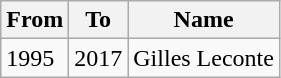<table class="wikitable">
<tr>
<th>From</th>
<th>To</th>
<th>Name</th>
</tr>
<tr>
<td>1995</td>
<td>2017</td>
<td>Gilles Leconte</td>
</tr>
</table>
